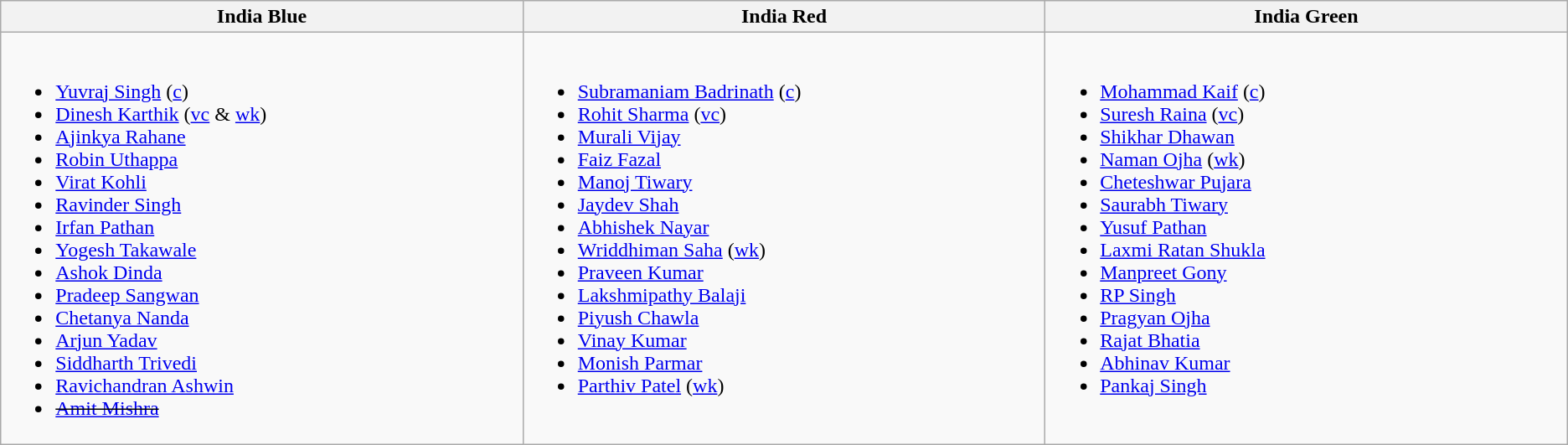<table class="wikitable">
<tr>
<th style="width:15%;"> India Blue </th>
<th style="width:15%;"> India Red </th>
<th style="width:15%;"> India Green </th>
</tr>
<tr style="vertical-align:top">
<td><br><ul><li><a href='#'>Yuvraj Singh</a> (<a href='#'>c</a>)</li><li><a href='#'>Dinesh Karthik</a> (<a href='#'>vc</a> & <a href='#'>wk</a>)</li><li><a href='#'>Ajinkya Rahane</a></li><li><a href='#'>Robin Uthappa</a></li><li><a href='#'>Virat Kohli</a></li><li><a href='#'>Ravinder Singh</a></li><li><a href='#'>Irfan Pathan</a></li><li><a href='#'>Yogesh Takawale</a></li><li><a href='#'>Ashok Dinda</a></li><li><a href='#'>Pradeep Sangwan</a></li><li><a href='#'>Chetanya Nanda</a></li><li><a href='#'>Arjun Yadav</a></li><li><a href='#'>Siddharth Trivedi</a></li><li><a href='#'>Ravichandran Ashwin</a></li><li><s><a href='#'>Amit Mishra</a></s></li></ul></td>
<td><br><ul><li><a href='#'>Subramaniam Badrinath</a> (<a href='#'>c</a>)</li><li><a href='#'>Rohit Sharma</a> (<a href='#'>vc</a>)</li><li><a href='#'>Murali Vijay</a></li><li><a href='#'>Faiz Fazal</a></li><li><a href='#'>Manoj Tiwary</a></li><li><a href='#'>Jaydev Shah</a></li><li><a href='#'>Abhishek Nayar</a></li><li><a href='#'>Wriddhiman Saha</a> (<a href='#'>wk</a>)</li><li><a href='#'>Praveen Kumar</a></li><li><a href='#'>Lakshmipathy Balaji</a></li><li><a href='#'>Piyush Chawla</a></li><li><a href='#'>Vinay Kumar</a></li><li><a href='#'>Monish Parmar</a></li><li><a href='#'>Parthiv Patel</a> (<a href='#'>wk</a>)</li></ul></td>
<td><br><ul><li><a href='#'>Mohammad Kaif</a> (<a href='#'>c</a>)</li><li><a href='#'>Suresh Raina</a> (<a href='#'>vc</a>)</li><li><a href='#'>Shikhar Dhawan</a></li><li><a href='#'>Naman Ojha</a> (<a href='#'>wk</a>)</li><li><a href='#'>Cheteshwar Pujara</a></li><li><a href='#'>Saurabh Tiwary</a></li><li><a href='#'>Yusuf Pathan</a></li><li><a href='#'>Laxmi Ratan Shukla</a></li><li><a href='#'>Manpreet Gony</a></li><li><a href='#'>RP Singh</a></li><li><a href='#'>Pragyan Ojha</a></li><li><a href='#'>Rajat Bhatia</a></li><li><a href='#'>Abhinav Kumar</a></li><li><a href='#'>Pankaj Singh</a></li></ul></td>
</tr>
</table>
